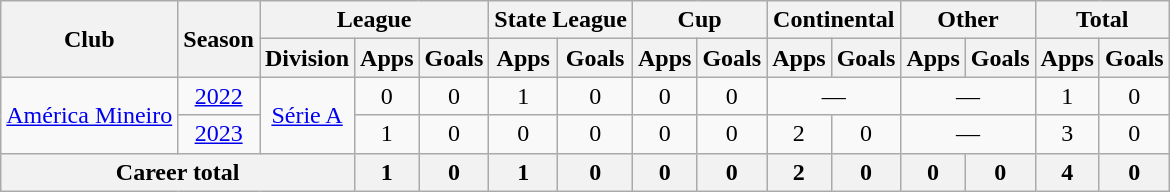<table class="wikitable" style="text-align: center;">
<tr>
<th rowspan="2">Club</th>
<th rowspan="2">Season</th>
<th colspan="3">League</th>
<th colspan="2">State League</th>
<th colspan="2">Cup</th>
<th colspan="2">Continental</th>
<th colspan="2">Other</th>
<th colspan="2">Total</th>
</tr>
<tr>
<th>Division</th>
<th>Apps</th>
<th>Goals</th>
<th>Apps</th>
<th>Goals</th>
<th>Apps</th>
<th>Goals</th>
<th>Apps</th>
<th>Goals</th>
<th>Apps</th>
<th>Goals</th>
<th>Apps</th>
<th>Goals</th>
</tr>
<tr>
<td rowspan=2><a href='#'>América Mineiro</a></td>
<td><a href='#'>2022</a></td>
<td rowspan=2><a href='#'>Série A</a></td>
<td>0</td>
<td>0</td>
<td>1</td>
<td>0</td>
<td>0</td>
<td>0</td>
<td colspan=2>—</td>
<td colspan=2>—</td>
<td>1</td>
<td>0</td>
</tr>
<tr>
<td><a href='#'>2023</a></td>
<td>1</td>
<td>0</td>
<td>0</td>
<td>0</td>
<td>0</td>
<td>0</td>
<td>2</td>
<td>0</td>
<td colspan=2>—</td>
<td>3</td>
<td>0</td>
</tr>
<tr>
<th colspan=3><strong>Career total</strong></th>
<th>1</th>
<th>0</th>
<th>1</th>
<th>0</th>
<th>0</th>
<th>0</th>
<th>2</th>
<th>0</th>
<th>0</th>
<th>0</th>
<th>4</th>
<th>0</th>
</tr>
</table>
